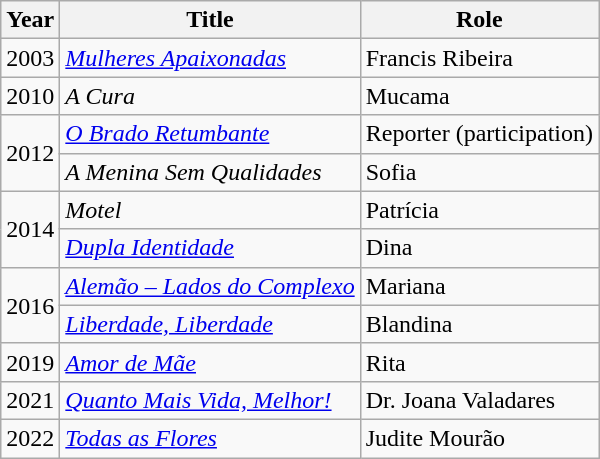<table class="wikitable">
<tr>
<th>Year</th>
<th>Title</th>
<th>Role</th>
</tr>
<tr>
<td>2003</td>
<td><em><a href='#'>Mulheres Apaixonadas</a></em></td>
<td>Francis Ribeira</td>
</tr>
<tr>
<td>2010</td>
<td><em>A Cura</em></td>
<td>Mucama</td>
</tr>
<tr>
<td rowspan=2>2012</td>
<td><em><a href='#'>O Brado Retumbante</a></em></td>
<td>Reporter (participation)</td>
</tr>
<tr>
<td><em>A Menina Sem Qualidades</em></td>
<td>Sofia</td>
</tr>
<tr>
<td rowspan=2>2014</td>
<td><em>Motel</em></td>
<td>Patrícia</td>
</tr>
<tr>
<td><em><a href='#'>Dupla Identidade</a></em></td>
<td>Dina</td>
</tr>
<tr>
<td rowspan=2>2016</td>
<td><em><a href='#'>Alemão – Lados do Complexo</a></em></td>
<td>Mariana</td>
</tr>
<tr>
<td><em><a href='#'>Liberdade, Liberdade</a></em></td>
<td>Blandina</td>
</tr>
<tr>
<td>2019</td>
<td><a href='#'><em>Amor de Mãe</em></a></td>
<td>Rita</td>
</tr>
<tr>
<td>2021</td>
<td><a href='#'><em>Quanto Mais Vida, Melhor!</em></a></td>
<td>Dr. Joana Valadares</td>
</tr>
<tr>
<td>2022</td>
<td><a href='#'><em>Todas as Flores</em></a></td>
<td>Judite Mourão</td>
</tr>
</table>
